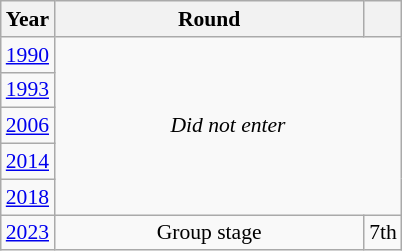<table class="wikitable" style="text-align: center; font-size:90%">
<tr>
<th>Year</th>
<th style="width:200px">Round</th>
<th></th>
</tr>
<tr>
<td><a href='#'>1990</a></td>
<td colspan="2" rowspan="5"><em>Did not enter</em></td>
</tr>
<tr>
<td><a href='#'>1993</a></td>
</tr>
<tr>
<td><a href='#'>2006</a></td>
</tr>
<tr>
<td><a href='#'>2014</a></td>
</tr>
<tr>
<td><a href='#'>2018</a></td>
</tr>
<tr>
<td><a href='#'>2023</a></td>
<td>Group stage</td>
<td>7th</td>
</tr>
</table>
